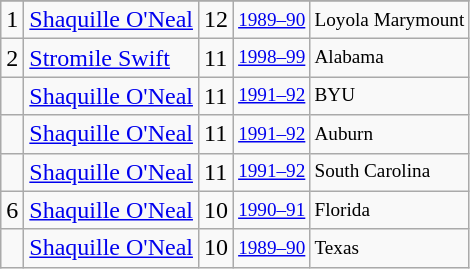<table class="wikitable">
<tr>
</tr>
<tr>
<td>1</td>
<td><a href='#'>Shaquille O'Neal</a></td>
<td>12</td>
<td style="font-size:80%;"><a href='#'>1989–90</a></td>
<td style="font-size:80%;">Loyola Marymount</td>
</tr>
<tr>
<td>2</td>
<td><a href='#'>Stromile Swift</a></td>
<td>11</td>
<td style="font-size:80%;"><a href='#'>1998–99</a></td>
<td style="font-size:80%;">Alabama</td>
</tr>
<tr>
<td></td>
<td><a href='#'>Shaquille O'Neal</a></td>
<td>11</td>
<td style="font-size:80%;"><a href='#'>1991–92</a></td>
<td style="font-size:80%;">BYU</td>
</tr>
<tr>
<td></td>
<td><a href='#'>Shaquille O'Neal</a></td>
<td>11</td>
<td style="font-size:80%;"><a href='#'>1991–92</a></td>
<td style="font-size:80%;">Auburn</td>
</tr>
<tr>
<td></td>
<td><a href='#'>Shaquille O'Neal</a></td>
<td>11</td>
<td style="font-size:80%;"><a href='#'>1991–92</a></td>
<td style="font-size:80%;">South Carolina</td>
</tr>
<tr>
<td>6</td>
<td><a href='#'>Shaquille O'Neal</a></td>
<td>10</td>
<td style="font-size:80%;"><a href='#'>1990–91</a></td>
<td style="font-size:80%;">Florida</td>
</tr>
<tr>
<td></td>
<td><a href='#'>Shaquille O'Neal</a></td>
<td>10</td>
<td style="font-size:80%;"><a href='#'>1989–90</a></td>
<td style="font-size:80%;">Texas</td>
</tr>
</table>
